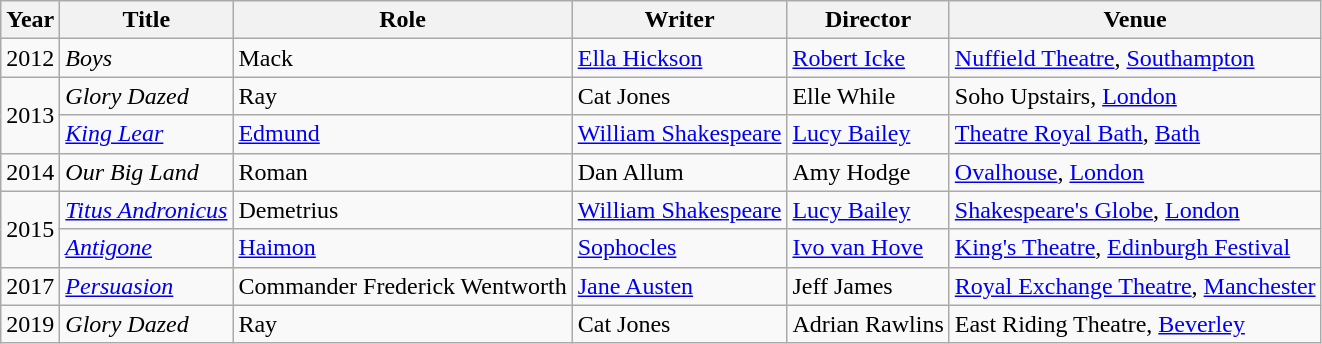<table class="wikitable sortable">
<tr>
<th>Year</th>
<th>Title</th>
<th>Role</th>
<th>Writer</th>
<th>Director</th>
<th>Venue</th>
</tr>
<tr>
<td>2012</td>
<td><em>Boys</em></td>
<td>Mack</td>
<td><a href='#'>Ella Hickson</a></td>
<td><a href='#'>Robert Icke</a></td>
<td><a href='#'>Nuffield Theatre</a>, <a href='#'>Southampton</a></td>
</tr>
<tr>
<td rowspan=2>2013</td>
<td><em>Glory Dazed</em></td>
<td>Ray</td>
<td>Cat Jones</td>
<td>Elle While</td>
<td>Soho Upstairs, <a href='#'>London</a></td>
</tr>
<tr>
<td><em><a href='#'>King Lear</a></em></td>
<td><a href='#'>Edmund</a></td>
<td><a href='#'>William Shakespeare</a></td>
<td><a href='#'>Lucy Bailey</a></td>
<td><a href='#'>Theatre Royal Bath</a>, <a href='#'>Bath</a></td>
</tr>
<tr>
<td>2014</td>
<td><em>Our Big Land</em></td>
<td>Roman</td>
<td>Dan Allum</td>
<td>Amy Hodge</td>
<td><a href='#'>Ovalhouse</a>, <a href='#'>London</a></td>
</tr>
<tr>
<td rowspan=2>2015</td>
<td><em><a href='#'>Titus Andronicus</a></em></td>
<td>Demetrius</td>
<td><a href='#'>William Shakespeare</a></td>
<td><a href='#'>Lucy Bailey</a></td>
<td><a href='#'>Shakespeare's Globe</a>, <a href='#'>London</a></td>
</tr>
<tr>
<td><em><a href='#'>Antigone</a></em></td>
<td><a href='#'>Haimon</a></td>
<td><a href='#'>Sophocles</a></td>
<td><a href='#'>Ivo van Hove</a></td>
<td><a href='#'>King's Theatre</a>, <a href='#'>Edinburgh Festival</a></td>
</tr>
<tr>
<td>2017</td>
<td><em><a href='#'>Persuasion</a></em></td>
<td>Commander Frederick Wentworth</td>
<td><a href='#'>Jane Austen</a></td>
<td>Jeff James</td>
<td><a href='#'>Royal Exchange Theatre</a>, <a href='#'>Manchester</a></td>
</tr>
<tr>
<td>2019</td>
<td><em>Glory Dazed</em></td>
<td>Ray</td>
<td>Cat Jones</td>
<td>Adrian Rawlins</td>
<td>East Riding Theatre, <a href='#'>Beverley</a></td>
</tr>
</table>
